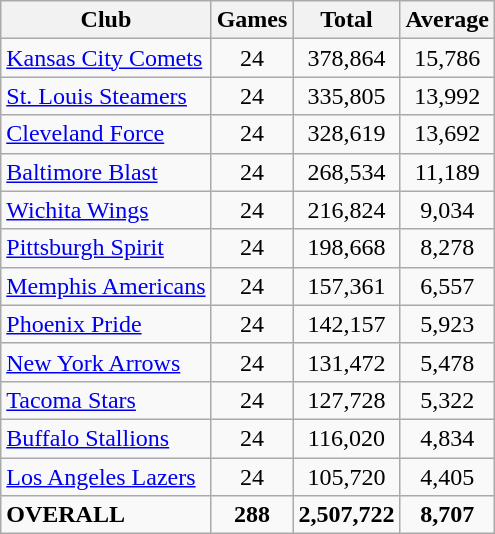<table class="wikitable" style="font-size:100%","text-align: center;">
<tr>
<th>Club</th>
<th>Games</th>
<th>Total</th>
<th>Average</th>
</tr>
<tr>
<td><a href='#'>Kansas City Comets</a></td>
<td align=center>24</td>
<td align=center>378,864</td>
<td align=center>15,786</td>
</tr>
<tr>
<td><a href='#'>St. Louis Steamers</a></td>
<td align=center>24</td>
<td align=center>335,805</td>
<td align=center>13,992</td>
</tr>
<tr>
<td><a href='#'>Cleveland Force</a></td>
<td align=center>24</td>
<td align=center>328,619</td>
<td align=center>13,692</td>
</tr>
<tr>
<td><a href='#'>Baltimore Blast</a></td>
<td align=center>24</td>
<td align=center>268,534</td>
<td align=center>11,189</td>
</tr>
<tr>
<td><a href='#'>Wichita Wings</a></td>
<td align=center>24</td>
<td align=center>216,824</td>
<td align=center>9,034</td>
</tr>
<tr>
<td><a href='#'>Pittsburgh Spirit</a></td>
<td align=center>24</td>
<td align=center>198,668</td>
<td align=center>8,278</td>
</tr>
<tr>
<td><a href='#'>Memphis Americans</a></td>
<td align=center>24</td>
<td align=center>157,361</td>
<td align=center>6,557</td>
</tr>
<tr>
<td><a href='#'>Phoenix Pride</a></td>
<td align=center>24</td>
<td align=center>142,157</td>
<td align=center>5,923</td>
</tr>
<tr>
<td><a href='#'>New York Arrows</a></td>
<td align=center>24</td>
<td align=center>131,472</td>
<td align=center>5,478</td>
</tr>
<tr>
<td><a href='#'>Tacoma Stars</a></td>
<td align=center>24</td>
<td align=center>127,728</td>
<td align=center>5,322</td>
</tr>
<tr>
<td><a href='#'>Buffalo Stallions</a></td>
<td align=center>24</td>
<td align=center>116,020</td>
<td align=center>4,834</td>
</tr>
<tr>
<td><a href='#'>Los Angeles Lazers</a></td>
<td align=center>24</td>
<td align=center>105,720</td>
<td align=center>4,405</td>
</tr>
<tr>
<td><strong>OVERALL</strong></td>
<td align=center><strong>288</strong></td>
<td align=center><strong>2,507,722</strong></td>
<td align=center><strong>8,707</strong></td>
</tr>
</table>
